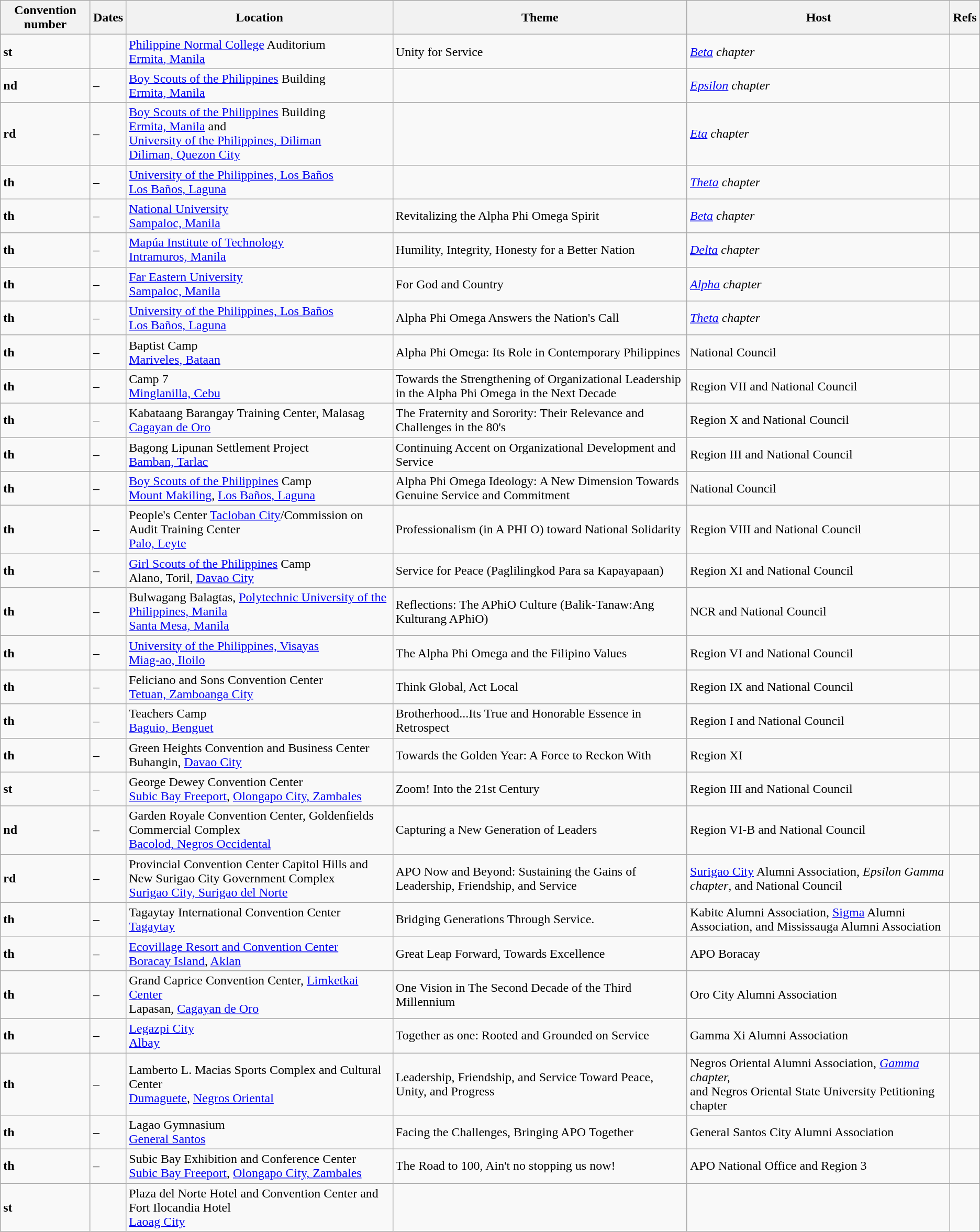<table class="wikitable sortable">
<tr>
<th>Convention number</th>
<th>Dates</th>
<th>Location</th>
<th>Theme</th>
<th>Host</th>
<th>Refs</th>
</tr>
<tr>
<td><strong>st</strong></td>
<td></td>
<td><a href='#'>Philippine Normal College</a> Auditorium<br><a href='#'>Ermita, Manila</a></td>
<td>Unity for Service</td>
<td><em><a href='#'>Beta</a> chapter</em></td>
<td></td>
</tr>
<tr>
<td><strong>nd</strong></td>
<td> – </td>
<td><a href='#'>Boy Scouts of the Philippines</a> Building<br><a href='#'>Ermita, Manila</a></td>
<td></td>
<td><em><a href='#'>Epsilon</a> chapter</em></td>
<td></td>
</tr>
<tr>
<td><strong>rd</strong></td>
<td> – </td>
<td><a href='#'>Boy Scouts of the Philippines</a> Building<br><a href='#'>Ermita, Manila</a> and <br><a href='#'>University of the Philippines, Diliman</a><br> <a href='#'>Diliman, Quezon City</a></td>
<td></td>
<td><em><a href='#'>Eta</a> chapter</em></td>
<td></td>
</tr>
<tr>
<td><strong>th</strong></td>
<td> – </td>
<td><a href='#'>University of the Philippines, Los Baños</a><br><a href='#'>Los Baños, Laguna</a></td>
<td></td>
<td><em><a href='#'>Theta</a> chapter</em></td>
<td></td>
</tr>
<tr>
<td><strong>th</strong></td>
<td> – </td>
<td><a href='#'>National University</a><br><a href='#'>Sampaloc, Manila</a></td>
<td>Revitalizing the Alpha Phi Omega Spirit</td>
<td><em><a href='#'>Beta</a> chapter</em></td>
<td></td>
</tr>
<tr>
<td><strong>th</strong></td>
<td> – </td>
<td><a href='#'>Mapúa Institute of Technology</a><br><a href='#'>Intramuros, Manila</a></td>
<td>Humility, Integrity, Honesty for a Better Nation</td>
<td><em><a href='#'>Delta</a> chapter</em></td>
<td></td>
</tr>
<tr>
<td><strong>th</strong></td>
<td> – </td>
<td><a href='#'>Far Eastern University</a><br><a href='#'>Sampaloc, Manila</a></td>
<td>For God and Country</td>
<td><em><a href='#'>Alpha</a> chapter</em></td>
<td></td>
</tr>
<tr>
<td><strong>th</strong></td>
<td> – </td>
<td><a href='#'>University of the Philippines, Los Baños</a><br><a href='#'>Los Baños, Laguna</a></td>
<td>Alpha Phi Omega Answers the Nation's Call</td>
<td><em><a href='#'>Theta</a> chapter</em></td>
<td></td>
</tr>
<tr>
<td><strong>th</strong></td>
<td> – </td>
<td>Baptist Camp<br><a href='#'>Mariveles, Bataan</a></td>
<td>Alpha Phi Omega: Its Role in Contemporary Philippines</td>
<td>National Council</td>
<td></td>
</tr>
<tr>
<td><strong>th</strong></td>
<td> – </td>
<td>Camp 7<br><a href='#'>Minglanilla, Cebu</a></td>
<td>Towards the Strengthening of Organizational Leadership in the Alpha Phi Omega in the Next Decade</td>
<td>Region VII and National Council</td>
<td></td>
</tr>
<tr>
<td><strong>th</strong></td>
<td> – </td>
<td>Kabataang Barangay Training Center, Malasag<br><a href='#'>Cagayan de Oro</a></td>
<td>The Fraternity and Sorority: Their Relevance and Challenges in the 80's</td>
<td>Region X and National Council</td>
<td></td>
</tr>
<tr>
<td><strong>th</strong></td>
<td> – </td>
<td>Bagong Lipunan Settlement Project<br><a href='#'>Bamban, Tarlac</a></td>
<td>Continuing Accent on Organizational Development and Service</td>
<td>Region III and National Council</td>
<td></td>
</tr>
<tr>
<td><strong>th</strong></td>
<td> – </td>
<td><a href='#'>Boy Scouts of the Philippines</a> Camp<br><a href='#'>Mount Makiling</a>, <a href='#'>Los Baños, Laguna</a></td>
<td>Alpha Phi Omega Ideology: A New Dimension Towards Genuine Service and Commitment</td>
<td>National Council</td>
<td></td>
</tr>
<tr>
<td><strong>th</strong></td>
<td> – </td>
<td>People's Center <a href='#'>Tacloban City</a>/Commission on Audit Training Center<br><a href='#'>Palo, Leyte</a></td>
<td>Professionalism (in A PHI O) toward National Solidarity</td>
<td>Region VIII and National Council</td>
<td></td>
</tr>
<tr>
<td><strong>th</strong></td>
<td> – </td>
<td><a href='#'>Girl Scouts of the Philippines</a> Camp<br>Alano, Toril, <a href='#'>Davao City</a></td>
<td>Service for Peace (Paglilingkod Para sa Kapayapaan)</td>
<td>Region XI and National Council</td>
<td></td>
</tr>
<tr>
<td><strong>th</strong></td>
<td> – </td>
<td>Bulwagang Balagtas, <a href='#'>Polytechnic University of the Philippines, Manila</a><br><a href='#'>Santa Mesa, Manila</a></td>
<td>Reflections: The APhiO Culture (Balik-Tanaw:Ang Kulturang APhiO)</td>
<td>NCR and National Council</td>
<td></td>
</tr>
<tr>
<td><strong>th</strong></td>
<td> – </td>
<td><a href='#'>University of the Philippines, Visayas</a><br><a href='#'>Miag-ao, Iloilo</a></td>
<td>The Alpha Phi Omega and the Filipino Values</td>
<td>Region VI and National Council</td>
<td></td>
</tr>
<tr>
<td><strong>th</strong></td>
<td> – </td>
<td>Feliciano and Sons Convention Center<br><a href='#'>Tetuan, Zamboanga City</a></td>
<td>Think Global, Act Local</td>
<td>Region IX and National Council</td>
<td></td>
</tr>
<tr>
<td><strong>th</strong></td>
<td> – </td>
<td>Teachers Camp<br><a href='#'>Baguio, Benguet</a></td>
<td>Brotherhood...Its True and Honorable Essence in Retrospect</td>
<td>Region I and National Council</td>
<td></td>
</tr>
<tr>
<td><strong>th</strong></td>
<td> – </td>
<td>Green Heights Convention and Business Center<br>Buhangin, <a href='#'>Davao City</a></td>
<td>Towards the Golden Year: A Force to Reckon With</td>
<td>Region XI</td>
<td></td>
</tr>
<tr>
<td><strong>st</strong></td>
<td> – </td>
<td>George Dewey Convention Center<br><a href='#'>Subic Bay Freeport</a>, <a href='#'>Olongapo City, Zambales</a></td>
<td>Zoom! Into the 21st Century</td>
<td>Region III and National Council</td>
<td></td>
</tr>
<tr>
<td><strong>nd</strong></td>
<td> – </td>
<td>Garden Royale Convention Center, Goldenfields Commercial Complex<br><a href='#'>Bacolod, Negros Occidental</a></td>
<td>Capturing a New Generation of Leaders</td>
<td>Region VI-B and National Council</td>
<td></td>
</tr>
<tr>
<td><strong>rd</strong></td>
<td> – </td>
<td>Provincial Convention Center Capitol Hills and New Surigao City Government Complex<br><a href='#'>Surigao City, Surigao del Norte</a></td>
<td>APO Now and Beyond: Sustaining the Gains of Leadership, Friendship, and Service</td>
<td><a href='#'>Surigao City</a> Alumni Association, <em>Epsilon Gamma chapter</em>, and National Council</td>
<td></td>
</tr>
<tr>
<td><strong>th</strong></td>
<td> – </td>
<td>Tagaytay International Convention Center<br><a href='#'>Tagaytay</a></td>
<td>Bridging Generations Through Service.</td>
<td>Kabite Alumni Association, <a href='#'>Sigma</a> Alumni Association, and Mississauga Alumni Association</td>
<td></td>
</tr>
<tr>
<td><strong>th</strong></td>
<td> – </td>
<td><a href='#'>Ecovillage Resort and Convention Center</a><br><a href='#'>Boracay Island</a>, <a href='#'>Aklan</a></td>
<td>Great Leap Forward, Towards Excellence</td>
<td>APO Boracay</td>
<td></td>
</tr>
<tr>
<td><strong>th</strong></td>
<td> – </td>
<td>Grand Caprice Convention Center, <a href='#'>Limketkai Center</a><br>Lapasan, <a href='#'>Cagayan de Oro</a></td>
<td>One Vision in The Second Decade of the Third Millennium</td>
<td>Oro City Alumni Association</td>
<td></td>
</tr>
<tr>
<td><strong>th</strong></td>
<td> – </td>
<td><a href='#'>Legazpi City</a><br><a href='#'>Albay</a></td>
<td>Together as one: Rooted and Grounded on Service</td>
<td>Gamma Xi Alumni Association</td>
<td></td>
</tr>
<tr>
<td><strong>th</strong></td>
<td> – </td>
<td>Lamberto L. Macias Sports Complex and Cultural Center<br><a href='#'>Dumaguete</a>, <a href='#'>Negros Oriental</a></td>
<td>Leadership, Friendship, and Service Toward Peace, Unity, and Progress</td>
<td>Negros Oriental Alumni Association, <em><a href='#'>Gamma</a> chapter,</em><br> and Negros Oriental State University Petitioning chapter</td>
<td></td>
</tr>
<tr>
<td><strong>th</strong></td>
<td> – </td>
<td>Lagao Gymnasium<br><a href='#'>General Santos</a></td>
<td>Facing the Challenges, Bringing APO Together</td>
<td>General Santos City Alumni Association</td>
<td></td>
</tr>
<tr>
<td><strong>th</strong></td>
<td> – </td>
<td>Subic Bay Exhibition and Conference Center<br><a href='#'>Subic Bay Freeport</a>, <a href='#'>Olongapo City, Zambales</a></td>
<td>The Road to 100, Ain't no stopping us now!</td>
<td>APO National Office and Region 3</td>
<td></td>
</tr>
<tr>
<td><strong>st</strong></td>
<td></td>
<td>Plaza del Norte Hotel and Convention Center and Fort Ilocandia Hotel<br><a href='#'>Laoag City</a></td>
<td></td>
<td></td>
</tr>
</table>
